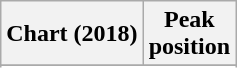<table class="wikitable sortable plainrowheaders" style="text-align:center">
<tr>
<th scope="col">Chart (2018)</th>
<th scope="col">Peak<br>position</th>
</tr>
<tr>
</tr>
<tr>
</tr>
<tr>
</tr>
</table>
